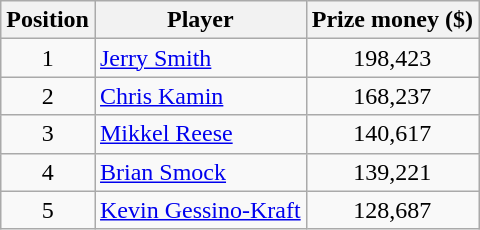<table class="wikitable">
<tr>
<th>Position</th>
<th>Player</th>
<th>Prize money ($)</th>
</tr>
<tr>
<td align=center>1</td>
<td> <a href='#'>Jerry Smith</a></td>
<td align=center>198,423</td>
</tr>
<tr>
<td align=center>2</td>
<td> <a href='#'>Chris Kamin</a></td>
<td align=center>168,237</td>
</tr>
<tr>
<td align=center>3</td>
<td> <a href='#'>Mikkel Reese</a></td>
<td align=center>140,617</td>
</tr>
<tr>
<td align=center>4</td>
<td> <a href='#'>Brian Smock</a></td>
<td align=center>139,221</td>
</tr>
<tr>
<td align=center>5</td>
<td> <a href='#'>Kevin Gessino-Kraft</a></td>
<td align=center>128,687</td>
</tr>
</table>
